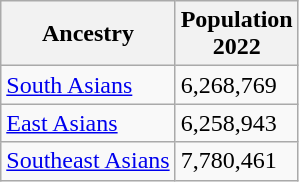<table class="wikitable sortable">
<tr>
<th>Ancestry</th>
<th>Population<br>2022</th>
</tr>
<tr>
<td><a href='#'>South Asians</a></td>
<td>6,268,769</td>
</tr>
<tr>
<td><a href='#'>East Asians</a></td>
<td>6,258,943</td>
</tr>
<tr>
<td><a href='#'>Southeast Asians</a></td>
<td>7,780,461</td>
</tr>
</table>
